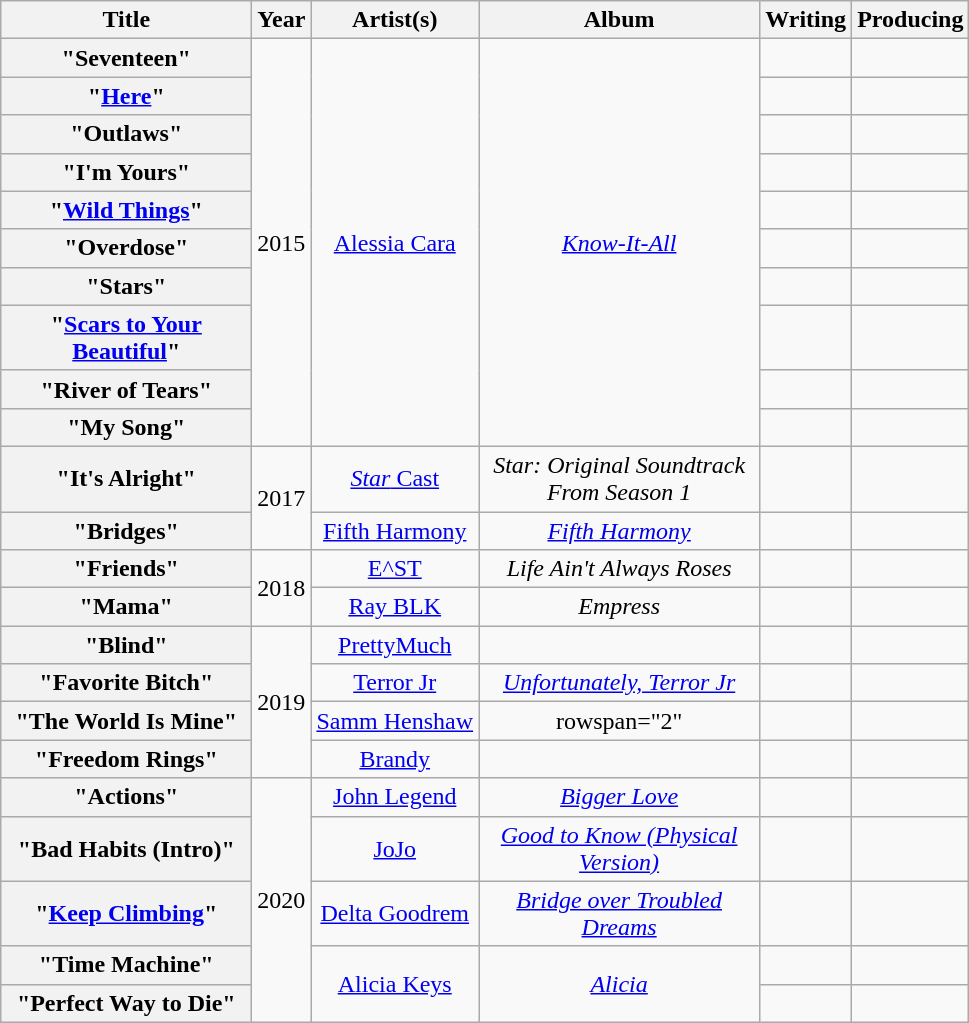<table class="wikitable plainrowheaders" style="text-align:center;">
<tr>
<th scope="col" style="width:160px;">Title</th>
<th scope="col">Year</th>
<th scope="col">Artist(s)</th>
<th scope="col" style="width:180px;">Album</th>
<th scope="col">Writing</th>
<th scope="col">Producing</th>
</tr>
<tr>
<th scope="row">"Seventeen"</th>
<td rowspan="10">2015</td>
<td rowspan="10"><a href='#'>Alessia Cara</a></td>
<td rowspan="10"><em><a href='#'>Know-It-All</a></em></td>
<td></td>
<td></td>
</tr>
<tr>
<th scope="row">"<a href='#'>Here</a>"</th>
<td></td>
<td></td>
</tr>
<tr>
<th scope="row">"Outlaws"</th>
<td></td>
<td></td>
</tr>
<tr>
<th scope="row">"I'm Yours"</th>
<td></td>
<td></td>
</tr>
<tr>
<th scope="row">"<a href='#'>Wild Things</a>"</th>
<td></td>
<td></td>
</tr>
<tr>
<th scope="row">"Overdose"</th>
<td></td>
<td></td>
</tr>
<tr>
<th scope="row">"Stars"</th>
<td></td>
<td></td>
</tr>
<tr>
<th scope="row">"<a href='#'>Scars to Your Beautiful</a>"</th>
<td></td>
<td></td>
</tr>
<tr>
<th scope="row">"River of Tears"</th>
<td></td>
<td></td>
</tr>
<tr>
<th scope="row">"My Song"</th>
<td></td>
<td></td>
</tr>
<tr>
<th scope="row">"It's Alright"</th>
<td rowspan="2">2017</td>
<td><a href='#'><em>Star</em> Cast</a></td>
<td><em>Star: Original Soundtrack From Season 1</em></td>
<td></td>
<td></td>
</tr>
<tr>
<th scope="row">"Bridges"</th>
<td><a href='#'>Fifth Harmony</a></td>
<td><em><a href='#'>Fifth Harmony</a></em></td>
<td></td>
<td></td>
</tr>
<tr>
<th scope="row">"Friends"</th>
<td rowspan="2">2018</td>
<td><a href='#'>E^ST</a></td>
<td><em>Life Ain't Always Roses</em></td>
<td></td>
<td></td>
</tr>
<tr>
<th scope="row">"Mama"</th>
<td><a href='#'>Ray BLK</a></td>
<td><em>Empress</em></td>
<td></td>
<td></td>
</tr>
<tr>
<th scope="row">"Blind"</th>
<td rowspan="4">2019</td>
<td><a href='#'>PrettyMuch</a></td>
<td></td>
<td></td>
<td></td>
</tr>
<tr>
<th scope="row">"Favorite Bitch"</th>
<td><a href='#'>Terror Jr</a></td>
<td><em><a href='#'>Unfortunately, Terror Jr</a></em></td>
<td></td>
<td></td>
</tr>
<tr>
<th scope="row">"The World Is Mine"</th>
<td><a href='#'>Samm Henshaw</a></td>
<td>rowspan="2" </td>
<td></td>
<td></td>
</tr>
<tr>
<th scope="row">"Freedom Rings"</th>
<td><a href='#'>Brandy</a></td>
<td></td>
<td></td>
</tr>
<tr>
<th scope="row">"Actions"</th>
<td rowspan="5">2020</td>
<td><a href='#'>John Legend</a></td>
<td><em><a href='#'>Bigger Love</a></em></td>
<td></td>
<td></td>
</tr>
<tr>
<th scope="row">"Bad Habits (Intro)"</th>
<td><a href='#'>JoJo</a></td>
<td><em><a href='#'>Good to Know (Physical Version)</a></em></td>
<td></td>
<td></td>
</tr>
<tr>
<th scope="row">"<a href='#'>Keep Climbing</a>"</th>
<td><a href='#'>Delta Goodrem</a></td>
<td><em><a href='#'>Bridge over Troubled Dreams</a></em></td>
<td></td>
<td></td>
</tr>
<tr>
<th scope="row">"Time Machine"</th>
<td rowspan="2"><a href='#'>Alicia Keys</a></td>
<td rowspan="2"><em><a href='#'>Alicia</a></em></td>
<td></td>
<td></td>
</tr>
<tr>
<th scope="row">"Perfect Way to Die"</th>
<td></td>
<td></td>
</tr>
</table>
